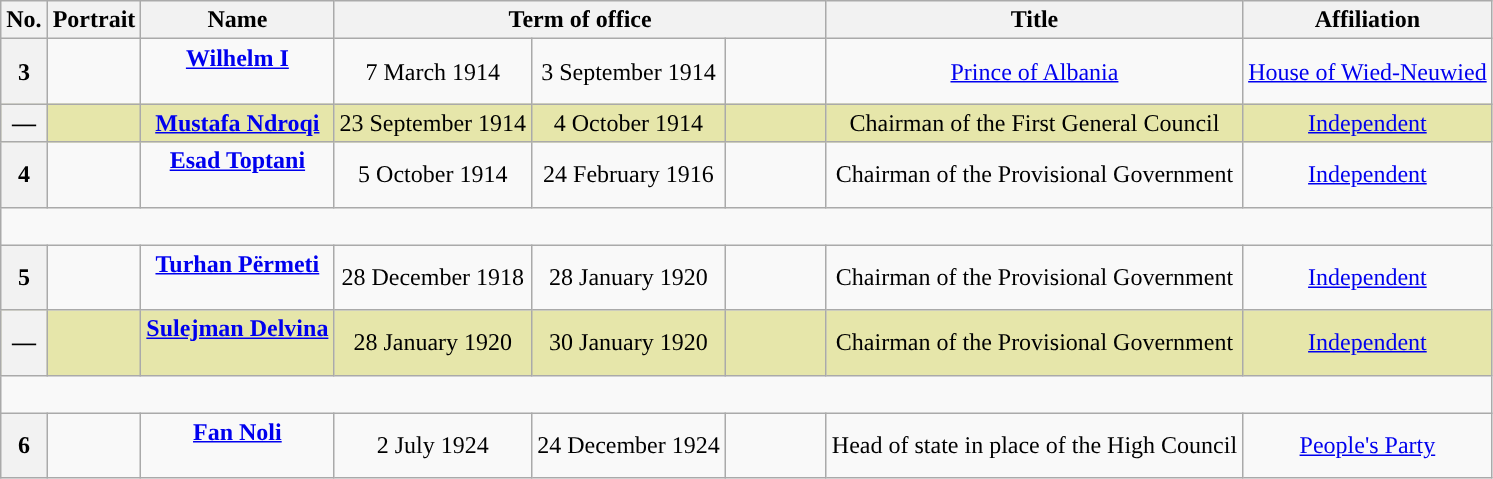<table class="wikitable" style="text-align:center;">
<tr>
<th>No.</th>
<th>Portrait</th>
<th>Name</th>
<th colspan="3">Term of office</th>
<th>Title</th>
<th>Affiliation</th>
</tr>
<tr>
<th style="background:">3</th>
<td></td>
<td><strong><a href='#'>Wilhelm I</a></strong><br><br></td>
<td>7 March 1914</td>
<td>3 September 1914</td>
<td width="60px"><em></em></td>
<td><a href='#'>Prince of Albania</a></td>
<td><a href='#'>House of Wied-Neuwied</a></td>
</tr>
<tr style="background:#e6e6aa;">
<th style="background:">—</th>
<td></td>
<td><strong><a href='#'>Mustafa Ndroqi</a></strong><br></td>
<td>23 September 1914</td>
<td>4 October 1914</td>
<td><em></em></td>
<td>Chairman of the First General Council</td>
<td><a href='#'>Independent</a></td>
</tr>
<tr>
<th style="background:">4</th>
<td></td>
<td><strong><a href='#'>Esad Toptani</a></strong><br><br></td>
<td>5 October 1914</td>
<td>24 February 1916</td>
<td><em></em></td>
<td>Chairman of the Provisional Government</td>
<td><a href='#'>Independent</a></td>
</tr>
<tr>
<td colspan="8"><br> <em></em></td>
</tr>
<tr>
<th style="background:">5</th>
<td></td>
<td><strong><a href='#'>Turhan Përmeti</a></strong><br><br></td>
<td>28 December 1918</td>
<td>28 January 1920</td>
<td><em></em></td>
<td>Chairman of the Provisional Government</td>
<td><a href='#'>Independent</a></td>
</tr>
<tr style="background:#e6e6aa;">
<th style="background:">—</th>
<td></td>
<td><strong><a href='#'>Sulejman Delvina</a></strong><br><br></td>
<td>28 January 1920</td>
<td>30 January 1920</td>
<td><em></em></td>
<td>Chairman of the Provisional Government</td>
<td><a href='#'>Independent</a></td>
</tr>
<tr>
<td colspan="8"><br> <em></em></td>
</tr>
<tr>
<th style="background:">6</th>
<td></td>
<td><strong><a href='#'>Fan Noli</a></strong><br><br></td>
<td>2 July 1924</td>
<td>24 December 1924</td>
<td><em></em></td>
<td>Head of state in place of the High Council</td>
<td><a href='#'>People's Party</a></td>
</tr>
</table>
